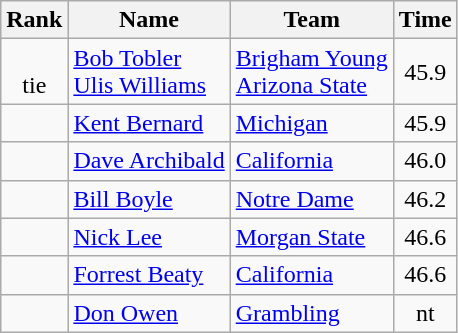<table class="wikitable sortable" style="text-align:center">
<tr>
<th>Rank</th>
<th>Name</th>
<th>Team</th>
<th>Time</th>
</tr>
<tr>
<td><br>tie</td>
<td align=left><a href='#'>Bob Tobler</a><br><a href='#'>Ulis Williams</a></td>
<td align="left"><a href='#'>Brigham Young</a><br><a href='#'>Arizona State</a></td>
<td>45.9</td>
</tr>
<tr>
<td></td>
<td align=left><a href='#'>Kent Bernard</a> </td>
<td align=left><a href='#'>Michigan</a></td>
<td>45.9</td>
</tr>
<tr>
<td></td>
<td align=left><a href='#'>Dave Archibald</a></td>
<td align="left"><a href='#'>California</a></td>
<td>46.0</td>
</tr>
<tr>
<td></td>
<td align=left><a href='#'>Bill Boyle</a></td>
<td align="left"><a href='#'>Notre Dame</a></td>
<td>46.2</td>
</tr>
<tr>
<td></td>
<td align=left><a href='#'>Nick Lee</a></td>
<td align="left"><a href='#'>Morgan State</a></td>
<td>46.6</td>
</tr>
<tr>
<td></td>
<td align=left><a href='#'>Forrest Beaty</a></td>
<td align=left><a href='#'>California</a></td>
<td>46.6</td>
</tr>
<tr>
<td></td>
<td align=left><a href='#'>Don Owen</a></td>
<td align="left"><a href='#'>Grambling</a></td>
<td>nt</td>
</tr>
</table>
